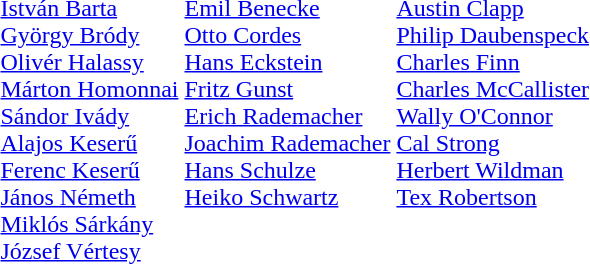<table>
<tr valign=top>
<td> <br> <a href='#'>István Barta</a><br><a href='#'>György Bródy</a><br><a href='#'>Olivér Halassy</a><br><a href='#'>Márton Homonnai</a><br><a href='#'>Sándor Ivády</a><br><a href='#'>Alajos Keserű</a><br><a href='#'>Ferenc Keserű</a><br><a href='#'>János Németh</a><br><a href='#'>Miklós Sárkány</a><br><a href='#'>József Vértesy</a></td>
<td> <br> <a href='#'>Emil Benecke</a><br><a href='#'>Otto Cordes</a><br><a href='#'>Hans Eckstein</a><br><a href='#'>Fritz Gunst</a><br><a href='#'>Erich Rademacher</a><br><a href='#'>Joachim Rademacher</a><br><a href='#'>Hans Schulze</a><br><a href='#'>Heiko Schwartz</a></td>
<td> <br> <a href='#'>Austin Clapp</a><br><a href='#'>Philip Daubenspeck</a><br><a href='#'>Charles Finn</a><br><a href='#'>Charles McCallister</a><br><a href='#'>Wally O'Connor</a><br><a href='#'>Cal Strong</a><br><a href='#'>Herbert Wildman</a><br><a href='#'>Tex Robertson</a></td>
</tr>
</table>
